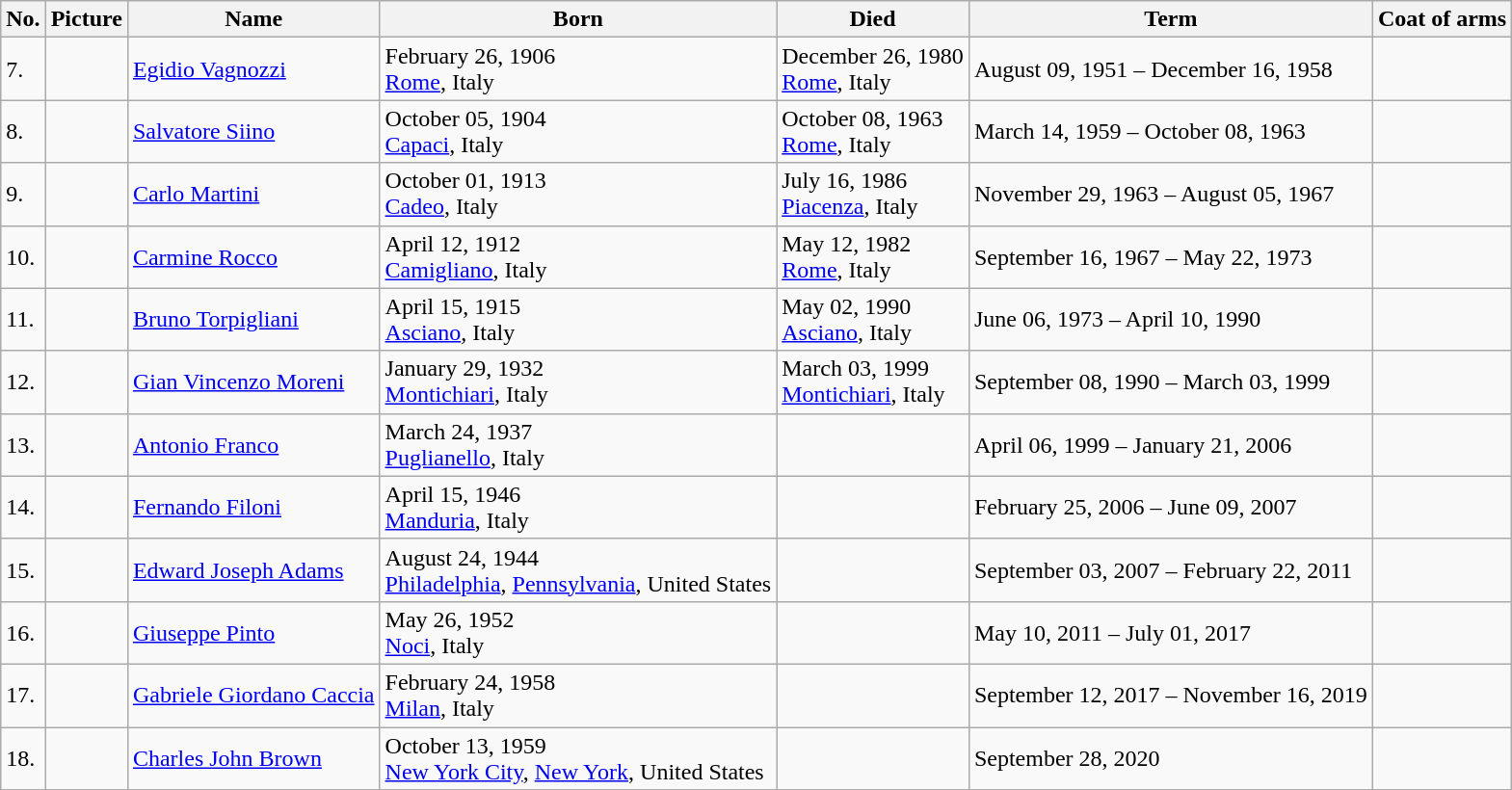<table class="wikitable sortable">
<tr>
<th>No.</th>
<th>Picture</th>
<th>Name</th>
<th>Born</th>
<th>Died</th>
<th>Term</th>
<th>Coat of arms</th>
</tr>
<tr>
<td>7.</td>
<td></td>
<td><a href='#'>Egidio Vagnozzi</a></td>
<td>February 26, 1906 <br> <a href='#'>Rome</a>, Italy</td>
<td>December 26, 1980 <br> <a href='#'>Rome</a>, Italy</td>
<td>August 09, 1951 – December 16, 1958</td>
<td></td>
</tr>
<tr>
<td>8.</td>
<td></td>
<td><a href='#'>Salvatore Siino</a></td>
<td>October 05, 1904 <br> <a href='#'>Capaci</a>, Italy</td>
<td>October 08, 1963 <br> <a href='#'>Rome</a>, Italy</td>
<td>March 14, 1959 – October 08, 1963</td>
<td></td>
</tr>
<tr>
<td>9.</td>
<td></td>
<td><a href='#'>Carlo Martini</a></td>
<td>October 01, 1913 <br> <a href='#'>Cadeo</a>, Italy</td>
<td>July 16, 1986 <br> <a href='#'>Piacenza</a>, Italy</td>
<td>November 29, 1963 – August 05, 1967</td>
<td></td>
</tr>
<tr>
<td>10.</td>
<td></td>
<td><a href='#'>Carmine Rocco</a></td>
<td>April 12, 1912 <br> <a href='#'>Camigliano</a>, Italy</td>
<td>May 12, 1982 <br> <a href='#'>Rome</a>, Italy</td>
<td>September 16, 1967 – May 22, 1973</td>
<td></td>
</tr>
<tr>
<td>11.</td>
<td></td>
<td><a href='#'>Bruno Torpigliani</a></td>
<td>April 15, 1915 <br> <a href='#'>Asciano</a>, Italy</td>
<td>May 02, 1990 <br> <a href='#'>Asciano</a>, Italy</td>
<td>June 06, 1973 – April 10, 1990</td>
<td></td>
</tr>
<tr>
<td>12.</td>
<td></td>
<td><a href='#'>Gian Vincenzo Moreni</a></td>
<td>January 29, 1932 <br> <a href='#'>Montichiari</a>, Italy</td>
<td>March 03, 1999 <br> <a href='#'>Montichiari</a>, Italy</td>
<td>September 08, 1990 – March 03, 1999</td>
<td></td>
</tr>
<tr>
<td>13.</td>
<td></td>
<td><a href='#'>Antonio Franco</a></td>
<td>March 24, 1937 <br> <a href='#'>Puglianello</a>, Italy</td>
<td></td>
<td>April 06, 1999 – January 21, 2006</td>
<td></td>
</tr>
<tr>
<td>14.</td>
<td></td>
<td><a href='#'>Fernando Filoni</a></td>
<td>April 15, 1946 <br> <a href='#'>Manduria</a>, Italy</td>
<td></td>
<td>February 25, 2006 – June 09, 2007</td>
<td></td>
</tr>
<tr>
<td>15.</td>
<td></td>
<td><a href='#'>Edward Joseph Adams</a></td>
<td>August 24, 1944 <br> <a href='#'>Philadelphia</a>, <a href='#'>Pennsylvania</a>, United States</td>
<td></td>
<td>September 03, 2007 – February 22, 2011</td>
<td></td>
</tr>
<tr>
<td>16.</td>
<td></td>
<td><a href='#'>Giuseppe Pinto</a></td>
<td>May 26, 1952 <br> <a href='#'>Noci</a>, Italy</td>
<td></td>
<td>May 10, 2011 – July 01, 2017</td>
<td></td>
</tr>
<tr>
<td>17.</td>
<td></td>
<td><a href='#'>Gabriele Giordano Caccia</a></td>
<td>February 24, 1958 <br> <a href='#'>Milan</a>, Italy</td>
<td></td>
<td>September 12, 2017 – November 16, 2019</td>
<td></td>
</tr>
<tr>
<td>18.</td>
<td></td>
<td><a href='#'>Charles John Brown</a></td>
<td>October 13, 1959 <br> <a href='#'>New York City</a>, <a href='#'>New York</a>, United States</td>
<td></td>
<td>September 28, 2020</td>
<td></td>
</tr>
</table>
